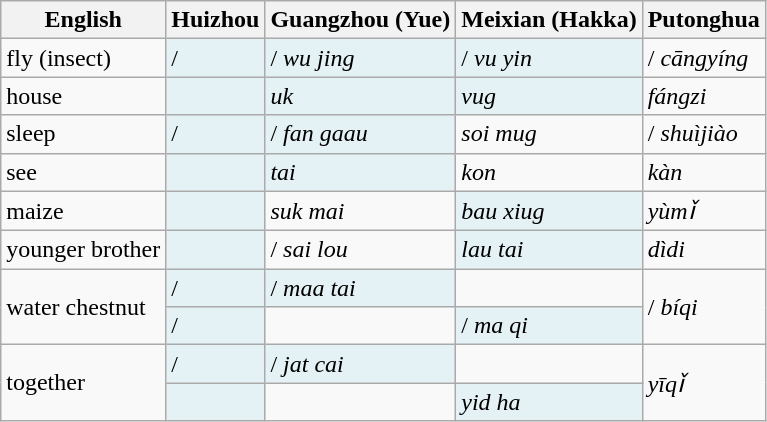<table class="wikitable">
<tr>
<th>English</th>
<th>Huizhou</th>
<th>Guangzhou (Yue)</th>
<th>Meixian (Hakka)</th>
<th>Putonghua</th>
</tr>
<tr>
<td>fly (insect)</td>
<td style="background-color: #E4F1F5;"> /  </td>
<td style="background-color: #E4F1F5;"> /  <em>wu jing</em></td>
<td style="background-color: #E4F1F5;"> /  <em>vu yin</em></td>
<td> /  <em>cāngyíng</em></td>
</tr>
<tr>
<td>house</td>
<td style="background-color: #E4F1F5;"> </td>
<td style="background-color: #E4F1F5;"> <em>uk</em></td>
<td style="background-color: #E4F1F5;"> <em>vug</em></td>
<td> <em>fángzi</em></td>
</tr>
<tr>
<td>sleep</td>
<td style="background-color: #E4F1F5;"> /  </td>
<td style="background-color: #E4F1F5;"> /  <em>fan gaau</em></td>
<td> <em>soi mug</em></td>
<td> /  <em>shuìjiào</em></td>
</tr>
<tr>
<td>see</td>
<td style="background-color: #E4F1F5;"> </td>
<td style="background-color: #E4F1F5;"> <em>tai</em></td>
<td> <em>kon</em></td>
<td> <em>kàn</em></td>
</tr>
<tr>
<td>maize</td>
<td style="background-color: #E4F1F5;"> </td>
<td> <em>suk mai</em></td>
<td style="background-color: #E4F1F5;"> <em>bau xiug</em></td>
<td> <em>yùmǐ</em></td>
</tr>
<tr>
<td>younger brother</td>
<td style="background-color: #E4F1F5;"> </td>
<td> /  <em>sai lou</em></td>
<td style="background-color: #E4F1F5;"> <em>lau tai</em></td>
<td> <em>dìdi</em></td>
</tr>
<tr>
<td rowspan="2">water chestnut</td>
<td style="background-color: #E4F1F5;"> /  </td>
<td style="background-color: #E4F1F5;"> /  <em>maa tai</em></td>
<td></td>
<td rowspan="2"> /  <em>bíqi</em></td>
</tr>
<tr>
<td style="background-color: #E4F1F5;"> /  </td>
<td></td>
<td style="background-color: #E4F1F5;"> /  <em>ma qi</em></td>
</tr>
<tr>
<td rowspan="2">together</td>
<td style="background-color: #E4F1F5;"> /  </td>
<td style="background-color: #E4F1F5;"> /  <em>jat cai</em></td>
<td></td>
<td rowspan="2"> <em>yīqǐ</em></td>
</tr>
<tr>
<td style="background-color: #E4F1F5;"> </td>
<td></td>
<td style="background-color: #E4F1F5;"> <em>yid ha</em></td>
</tr>
</table>
